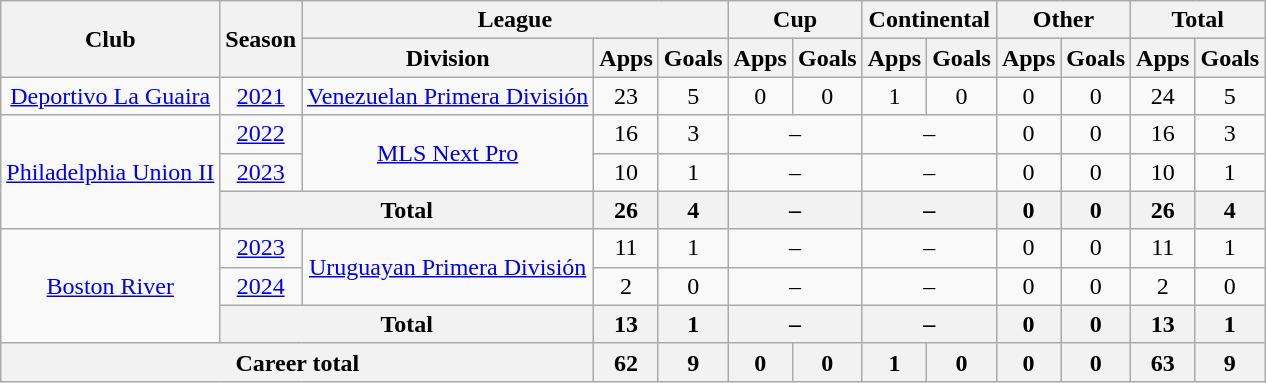<table class="wikitable" style="text-align: center">
<tr>
<th rowspan="2">Club</th>
<th rowspan="2">Season</th>
<th colspan="3">League</th>
<th colspan="2">Cup</th>
<th colspan="2">Continental</th>
<th colspan="2">Other</th>
<th colspan="2">Total</th>
</tr>
<tr>
<th>Division</th>
<th>Apps</th>
<th>Goals</th>
<th>Apps</th>
<th>Goals</th>
<th>Apps</th>
<th>Goals</th>
<th>Apps</th>
<th>Goals</th>
<th>Apps</th>
<th>Goals</th>
</tr>
<tr>
<td><a href='#'>Deportivo La Guaira</a></td>
<td><a href='#'>2021</a></td>
<td><a href='#'>Venezuelan Primera División</a></td>
<td>23</td>
<td>5</td>
<td>0</td>
<td>0</td>
<td>1</td>
<td>0</td>
<td>0</td>
<td>0</td>
<td>24</td>
<td>5</td>
</tr>
<tr>
<td rowspan="3"><a href='#'>Philadelphia Union II</a></td>
<td><a href='#'>2022</a></td>
<td rowspan="2"><a href='#'>MLS Next Pro</a></td>
<td>16</td>
<td>3</td>
<td colspan="2">–</td>
<td colspan="2">–</td>
<td>0</td>
<td>0</td>
<td>16</td>
<td>3</td>
</tr>
<tr>
<td><a href='#'>2023</a></td>
<td>10</td>
<td>1</td>
<td colspan="2">–</td>
<td colspan="2">–</td>
<td>0</td>
<td>0</td>
<td>10</td>
<td>1</td>
</tr>
<tr>
<th colspan="2">Total</th>
<th>26</th>
<th>4</th>
<th colspan="2">–</th>
<th colspan="2">–</th>
<th>0</th>
<th>0</th>
<th>26</th>
<th>4</th>
</tr>
<tr>
<td rowspan="3"><a href='#'>Boston River</a></td>
<td><a href='#'>2023</a></td>
<td rowspan="2"><a href='#'>Uruguayan Primera División</a></td>
<td>11</td>
<td>1</td>
<td colspan="2">–</td>
<td colspan="2">–</td>
<td>0</td>
<td>0</td>
<td>11</td>
<td>1</td>
</tr>
<tr>
<td><a href='#'>2024</a></td>
<td>2</td>
<td>0</td>
<td colspan="2">–</td>
<td colspan="2">–</td>
<td>0</td>
<td>0</td>
<td>2</td>
<td>0</td>
</tr>
<tr>
<th colspan="2">Total</th>
<th>13</th>
<th>1</th>
<th colspan="2">–</th>
<th colspan="2">–</th>
<th>0</th>
<th>0</th>
<th>13</th>
<th>1</th>
</tr>
<tr>
<th colspan="3"><strong>Career total</strong></th>
<th>62</th>
<th>9</th>
<th>0</th>
<th>0</th>
<th>1</th>
<th>0</th>
<th>0</th>
<th>0</th>
<th>63</th>
<th>9</th>
</tr>
</table>
